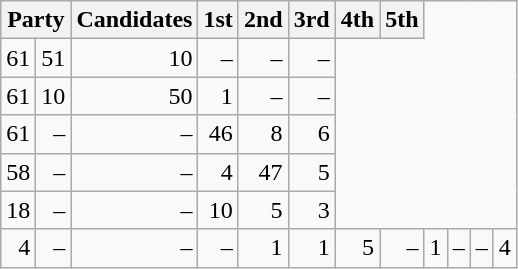<table class="wikitable" style="text-align:right">
<tr>
<th colspan="2">Party</th>
<th>Candidates</th>
<th>1st</th>
<th>2nd</th>
<th>3rd</th>
<th>4th</th>
<th>5th</th>
</tr>
<tr>
<td>61</td>
<td>51</td>
<td>10</td>
<td>–</td>
<td>–</td>
<td>–</td>
</tr>
<tr>
<td>61</td>
<td>10</td>
<td>50</td>
<td>1</td>
<td>–</td>
<td>–</td>
</tr>
<tr>
<td>61</td>
<td>–</td>
<td>–</td>
<td>46</td>
<td>8</td>
<td>6</td>
</tr>
<tr>
<td>58</td>
<td>–</td>
<td>–</td>
<td>4</td>
<td>47</td>
<td>5</td>
</tr>
<tr>
<td>18</td>
<td>–</td>
<td>–</td>
<td>10</td>
<td>5</td>
<td>3</td>
</tr>
<tr>
<td>4</td>
<td>–</td>
<td>–</td>
<td>–</td>
<td>1</td>
<td>1<br></td>
<td>5</td>
<td>–</td>
<td>1</td>
<td>–</td>
<td>–</td>
<td>4</td>
</tr>
</table>
